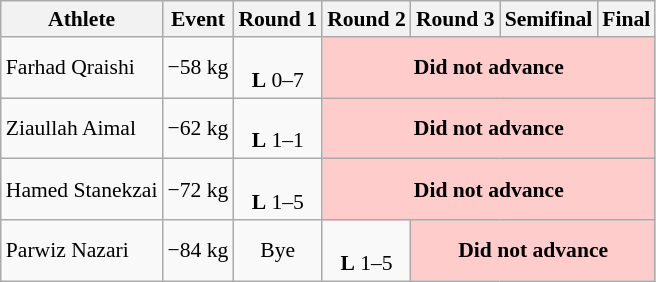<table class=wikitable style="font-size:90%">
<tr>
<th>Athlete</th>
<th>Event</th>
<th>Round 1</th>
<th>Round 2</th>
<th>Round 3</th>
<th>Semifinal</th>
<th>Final</th>
</tr>
<tr>
<td>Farhad Qraishi</td>
<td>−58 kg</td>
<td align="center"><br><strong>L</strong> 0–7</td>
<td align=center colspan=4 bgcolor="#ffcccc"><strong>Did not advance</strong></td>
</tr>
<tr>
<td>Ziaullah Aimal</td>
<td>−62 kg</td>
<td align="center"><br><strong>L</strong> 1–1</td>
<td align=center colspan=4 bgcolor="#ffcccc"><strong>Did not advance</strong></td>
</tr>
<tr>
<td>Hamed Stanekzai</td>
<td>−72 kg</td>
<td align="center"><br><strong>L</strong> 1–5</td>
<td align=center colspan=4 bgcolor="#ffcccc"><strong>Did not advance</strong></td>
</tr>
<tr>
<td>Parwiz Nazari</td>
<td>−84 kg</td>
<td align="center">Bye</td>
<td align="center"><br><strong>L</strong> 1–5</td>
<td align=center colspan=3 bgcolor="#ffcccc"><strong>Did not advance</strong></td>
</tr>
</table>
